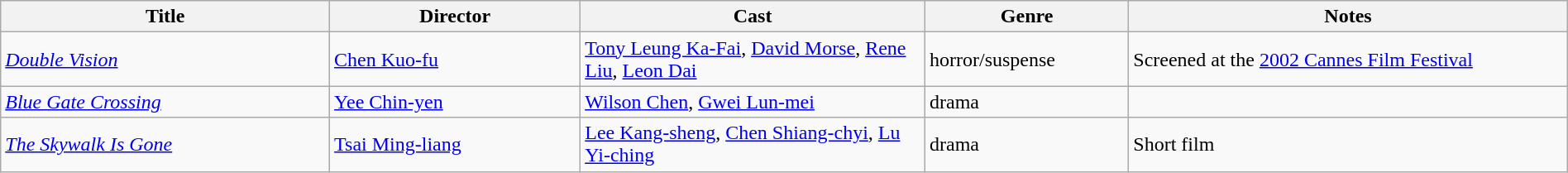<table class="wikitable" width= "100%">
<tr>
<th width=21%>Title</th>
<th width=16%>Director</th>
<th width=22%>Cast</th>
<th width=13%>Genre</th>
<th width=28%>Notes</th>
</tr>
<tr>
<td><em><a href='#'>Double Vision</a></em></td>
<td><a href='#'>Chen Kuo-fu</a></td>
<td><a href='#'>Tony Leung Ka-Fai</a>, <a href='#'>David Morse</a>, <a href='#'>Rene Liu</a>, <a href='#'>Leon Dai</a></td>
<td>horror/suspense</td>
<td>Screened at the <a href='#'>2002 Cannes Film Festival</a></td>
</tr>
<tr>
<td><em><a href='#'>Blue Gate Crossing</a></em></td>
<td><a href='#'>Yee Chin-yen</a></td>
<td><a href='#'>Wilson Chen</a>, <a href='#'>Gwei Lun-mei</a></td>
<td>drama</td>
<td></td>
</tr>
<tr>
<td><em><a href='#'>The Skywalk Is Gone</a></em></td>
<td><a href='#'>Tsai Ming-liang</a></td>
<td><a href='#'>Lee Kang-sheng</a>, <a href='#'>Chen Shiang-chyi</a>, <a href='#'>Lu Yi-ching</a></td>
<td>drama</td>
<td>Short film</td>
</tr>
</table>
